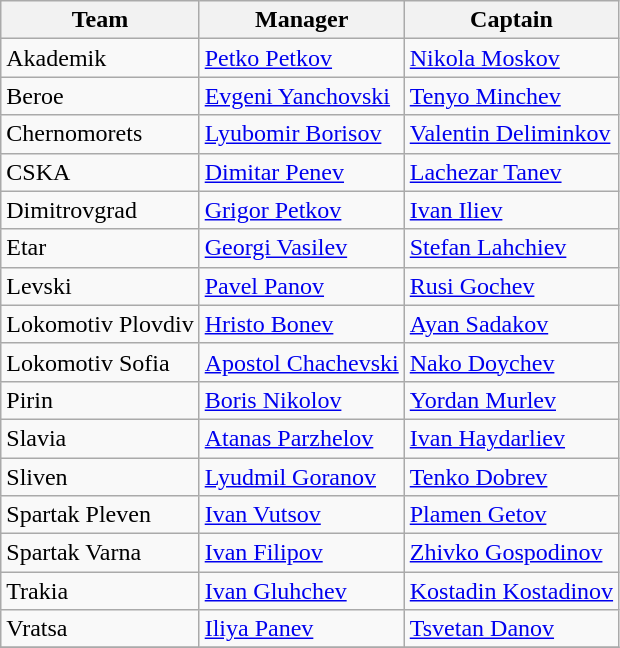<table class="wikitable sortable" style="text-align: left;">
<tr>
<th>Team</th>
<th>Manager</th>
<th>Captain</th>
</tr>
<tr>
<td>Akademik</td>
<td> <a href='#'>Petko Petkov</a></td>
<td> <a href='#'>Nikola Moskov</a></td>
</tr>
<tr>
<td>Beroe</td>
<td> <a href='#'>Evgeni Yanchovski</a></td>
<td> <a href='#'>Tenyo Minchev</a></td>
</tr>
<tr>
<td>Chernomorets</td>
<td> <a href='#'>Lyubomir Borisov</a></td>
<td> <a href='#'>Valentin Deliminkov</a></td>
</tr>
<tr>
<td>CSKA</td>
<td> <a href='#'>Dimitar Penev</a></td>
<td> <a href='#'>Lachezar Tanev</a></td>
</tr>
<tr>
<td>Dimitrovgrad</td>
<td> <a href='#'>Grigor Petkov</a></td>
<td> <a href='#'>Ivan Iliev</a></td>
</tr>
<tr>
<td>Etar</td>
<td> <a href='#'>Georgi Vasilev</a></td>
<td> <a href='#'>Stefan Lahchiev</a></td>
</tr>
<tr>
<td>Levski</td>
<td> <a href='#'>Pavel Panov</a></td>
<td> <a href='#'>Rusi Gochev</a></td>
</tr>
<tr>
<td>Lokomotiv Plovdiv</td>
<td> <a href='#'>Hristo Bonev</a></td>
<td> <a href='#'>Ayan Sadakov</a></td>
</tr>
<tr>
<td>Lokomotiv Sofia</td>
<td> <a href='#'>Apostol Chachevski</a></td>
<td> <a href='#'>Nako Doychev</a></td>
</tr>
<tr>
<td>Pirin</td>
<td> <a href='#'>Boris Nikolov</a></td>
<td> <a href='#'>Yordan Murlev</a></td>
</tr>
<tr>
<td>Slavia</td>
<td> <a href='#'>Atanas Parzhelov</a></td>
<td> <a href='#'>Ivan Haydarliev</a></td>
</tr>
<tr>
<td>Sliven</td>
<td> <a href='#'>Lyudmil Goranov</a></td>
<td> <a href='#'>Tenko Dobrev</a></td>
</tr>
<tr>
<td>Spartak Pleven</td>
<td> <a href='#'>Ivan Vutsov</a></td>
<td> <a href='#'>Plamen Getov</a></td>
</tr>
<tr>
<td>Spartak Varna</td>
<td> <a href='#'>Ivan Filipov</a></td>
<td> <a href='#'>Zhivko Gospodinov</a></td>
</tr>
<tr>
<td>Trakia</td>
<td> <a href='#'>Ivan Gluhchev</a></td>
<td> <a href='#'>Kostadin Kostadinov</a></td>
</tr>
<tr>
<td>Vratsa</td>
<td> <a href='#'>Iliya Panev</a></td>
<td> <a href='#'>Tsvetan Danov</a></td>
</tr>
<tr>
</tr>
</table>
